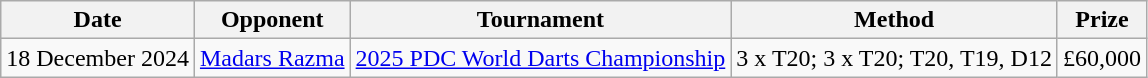<table class="wikitable">
<tr>
<th>Date</th>
<th>Opponent</th>
<th>Tournament</th>
<th>Method</th>
<th>Prize</th>
</tr>
<tr>
<td>18 December 2024</td>
<td> <a href='#'>Madars Razma</a></td>
<td><a href='#'>2025 PDC World Darts Championship</a></td>
<td>3 x T20; 3 x T20; T20, T19, D12</td>
<td>£60,000</td>
</tr>
</table>
